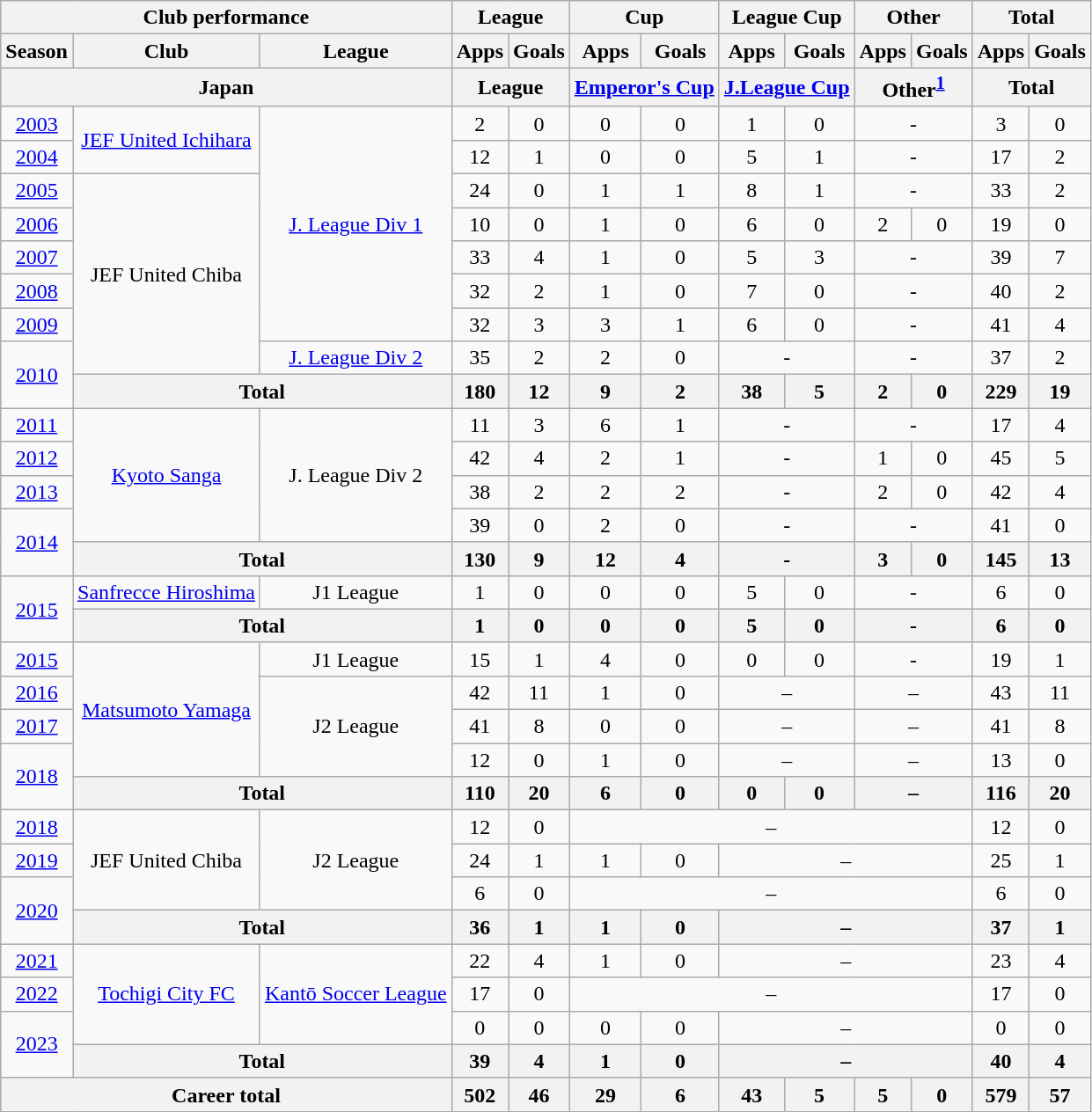<table class="wikitable" style="text-align:center;">
<tr>
<th colspan=3>Club performance</th>
<th colspan=2>League</th>
<th colspan=2>Cup</th>
<th colspan=2>League Cup</th>
<th colspan="2">Other</th>
<th colspan=2>Total</th>
</tr>
<tr>
<th>Season</th>
<th>Club</th>
<th>League</th>
<th>Apps</th>
<th>Goals</th>
<th>Apps</th>
<th>Goals</th>
<th>Apps</th>
<th>Goals</th>
<th>Apps</th>
<th>Goals</th>
<th>Apps</th>
<th>Goals</th>
</tr>
<tr>
<th colspan=3>Japan</th>
<th colspan=2>League</th>
<th colspan=2><a href='#'>Emperor's Cup</a></th>
<th colspan=2><a href='#'>J.League Cup</a></th>
<th colspan=2>Other<sup><a href='#'>1</a></sup></th>
<th colspan=2>Total</th>
</tr>
<tr>
<td><a href='#'>2003</a></td>
<td rowspan="2"><a href='#'>JEF United Ichihara</a></td>
<td rowspan="7"><a href='#'>J. League Div 1</a></td>
<td>2</td>
<td>0</td>
<td>0</td>
<td>0</td>
<td>1</td>
<td>0</td>
<td colspan="2">-</td>
<td>3</td>
<td>0</td>
</tr>
<tr>
<td><a href='#'>2004</a></td>
<td>12</td>
<td>1</td>
<td>0</td>
<td>0</td>
<td>5</td>
<td>1</td>
<td colspan="2">-</td>
<td>17</td>
<td>2</td>
</tr>
<tr>
<td><a href='#'>2005</a></td>
<td rowspan="6">JEF United Chiba</td>
<td>24</td>
<td>0</td>
<td>1</td>
<td>1</td>
<td>8</td>
<td>1</td>
<td colspan="2">-</td>
<td>33</td>
<td>2</td>
</tr>
<tr>
<td><a href='#'>2006</a></td>
<td>10</td>
<td>0</td>
<td>1</td>
<td>0</td>
<td>6</td>
<td>0</td>
<td>2</td>
<td>0</td>
<td>19</td>
<td>0</td>
</tr>
<tr>
<td><a href='#'>2007</a></td>
<td>33</td>
<td>4</td>
<td>1</td>
<td>0</td>
<td>5</td>
<td>3</td>
<td colspan="2">-</td>
<td>39</td>
<td>7</td>
</tr>
<tr>
<td><a href='#'>2008</a></td>
<td>32</td>
<td>2</td>
<td>1</td>
<td>0</td>
<td>7</td>
<td>0</td>
<td colspan="2">-</td>
<td>40</td>
<td>2</td>
</tr>
<tr>
<td><a href='#'>2009</a></td>
<td>32</td>
<td>3</td>
<td>3</td>
<td>1</td>
<td>6</td>
<td>0</td>
<td colspan="2">-</td>
<td>41</td>
<td>4</td>
</tr>
<tr>
<td rowspan="2"><a href='#'>2010</a></td>
<td><a href='#'>J. League Div 2</a></td>
<td>35</td>
<td>2</td>
<td>2</td>
<td>0</td>
<td colspan="2">-</td>
<td colspan="2">-</td>
<td>37</td>
<td>2</td>
</tr>
<tr>
<th colspan="2">Total</th>
<th>180</th>
<th>12</th>
<th>9</th>
<th>2</th>
<th>38</th>
<th>5</th>
<th>2</th>
<th>0</th>
<th>229</th>
<th>19</th>
</tr>
<tr>
<td><a href='#'>2011</a></td>
<td rowspan="4"><a href='#'>Kyoto Sanga</a></td>
<td rowspan="4">J. League Div 2</td>
<td>11</td>
<td>3</td>
<td>6</td>
<td>1</td>
<td colspan="2">-</td>
<td colspan="2">-</td>
<td>17</td>
<td>4</td>
</tr>
<tr>
<td><a href='#'>2012</a></td>
<td>42</td>
<td>4</td>
<td>2</td>
<td>1</td>
<td colspan="2">-</td>
<td>1</td>
<td>0</td>
<td>45</td>
<td>5</td>
</tr>
<tr>
<td><a href='#'>2013</a></td>
<td>38</td>
<td>2</td>
<td>2</td>
<td>2</td>
<td colspan="2">-</td>
<td>2</td>
<td>0</td>
<td>42</td>
<td>4</td>
</tr>
<tr>
<td rowspan="2"><a href='#'>2014</a></td>
<td>39</td>
<td>0</td>
<td>2</td>
<td>0</td>
<td colspan="2">-</td>
<td colspan="2">-</td>
<td>41</td>
<td>0</td>
</tr>
<tr>
<th colspan="2">Total</th>
<th>130</th>
<th>9</th>
<th>12</th>
<th>4</th>
<th colspan="2">-</th>
<th>3</th>
<th>0</th>
<th>145</th>
<th>13</th>
</tr>
<tr>
<td rowspan="2"><a href='#'>2015</a></td>
<td><a href='#'>Sanfrecce Hiroshima</a></td>
<td>J1 League</td>
<td>1</td>
<td>0</td>
<td>0</td>
<td>0</td>
<td>5</td>
<td>0</td>
<td colspan="2">-</td>
<td>6</td>
<td>0</td>
</tr>
<tr>
<th colspan="2">Total</th>
<th>1</th>
<th>0</th>
<th>0</th>
<th>0</th>
<th>5</th>
<th>0</th>
<th colspan="2">-</th>
<th>6</th>
<th>0</th>
</tr>
<tr>
<td><a href='#'>2015</a></td>
<td rowspan="4"><a href='#'>Matsumoto Yamaga</a></td>
<td>J1 League</td>
<td>15</td>
<td>1</td>
<td>4</td>
<td>0</td>
<td>0</td>
<td>0</td>
<td colspan="2">-</td>
<td>19</td>
<td>1</td>
</tr>
<tr>
<td><a href='#'>2016</a></td>
<td rowspan="3">J2 League</td>
<td>42</td>
<td>11</td>
<td>1</td>
<td>0</td>
<td colspan="2">–</td>
<td colspan="2">–</td>
<td>43</td>
<td>11</td>
</tr>
<tr>
<td><a href='#'>2017</a></td>
<td>41</td>
<td>8</td>
<td>0</td>
<td>0</td>
<td colspan="2">–</td>
<td colspan="2">–</td>
<td>41</td>
<td>8</td>
</tr>
<tr>
<td rowspan="2"><a href='#'>2018</a></td>
<td>12</td>
<td>0</td>
<td>1</td>
<td>0</td>
<td colspan="2">–</td>
<td colspan="2">–</td>
<td>13</td>
<td>0</td>
</tr>
<tr>
<th colspan="2">Total</th>
<th>110</th>
<th>20</th>
<th>6</th>
<th>0</th>
<th>0</th>
<th>0</th>
<th colspan="2">–</th>
<th>116</th>
<th>20</th>
</tr>
<tr>
<td><a href='#'>2018</a></td>
<td rowspan="3">JEF United Chiba</td>
<td rowspan="3">J2 League</td>
<td>12</td>
<td>0</td>
<td colspan="6">–</td>
<td>12</td>
<td>0</td>
</tr>
<tr>
<td><a href='#'>2019</a></td>
<td>24</td>
<td>1</td>
<td>1</td>
<td>0</td>
<td colspan="4">–</td>
<td>25</td>
<td>1</td>
</tr>
<tr>
<td rowspan="2"><a href='#'>2020</a></td>
<td>6</td>
<td>0</td>
<td colspan="6">–</td>
<td>6</td>
<td>0</td>
</tr>
<tr>
<th colspan="2">Total</th>
<th>36</th>
<th>1</th>
<th>1</th>
<th>0</th>
<th colspan="4">–</th>
<th>37</th>
<th>1</th>
</tr>
<tr>
<td><a href='#'>2021</a></td>
<td rowspan="3"><a href='#'>Tochigi City FC</a></td>
<td rowspan="3"><a href='#'>Kantō Soccer League</a></td>
<td>22</td>
<td>4</td>
<td>1</td>
<td>0</td>
<td colspan="4">–</td>
<td>23</td>
<td>4</td>
</tr>
<tr>
<td><a href='#'>2022</a></td>
<td>17</td>
<td>0</td>
<td colspan="6">–</td>
<td>17</td>
<td>0</td>
</tr>
<tr>
<td rowspan="2"><a href='#'>2023</a></td>
<td>0</td>
<td>0</td>
<td>0</td>
<td>0</td>
<td colspan="4">–</td>
<td>0</td>
<td>0</td>
</tr>
<tr>
<th colspan="2">Total</th>
<th>39</th>
<th>4</th>
<th>1</th>
<th>0</th>
<th colspan="4">–</th>
<th>40</th>
<th>4</th>
</tr>
<tr>
<th colspan=3>Career total</th>
<th>502</th>
<th>46</th>
<th>29</th>
<th>6</th>
<th>43</th>
<th>5</th>
<th>5</th>
<th>0</th>
<th>579</th>
<th>57</th>
</tr>
</table>
